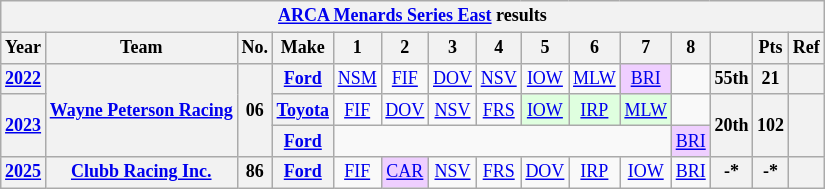<table class="wikitable" style="text-align:center; font-size:75%">
<tr>
<th colspan=15><a href='#'>ARCA Menards Series East</a> results</th>
</tr>
<tr>
<th>Year</th>
<th>Team</th>
<th>No.</th>
<th>Make</th>
<th>1</th>
<th>2</th>
<th>3</th>
<th>4</th>
<th>5</th>
<th>6</th>
<th>7</th>
<th>8</th>
<th></th>
<th>Pts</th>
<th>Ref</th>
</tr>
<tr>
<th><a href='#'>2022</a></th>
<th rowspan=3><a href='#'>Wayne Peterson Racing</a></th>
<th rowspan=3>06</th>
<th><a href='#'>Ford</a></th>
<td><a href='#'>NSM</a></td>
<td><a href='#'>FIF</a></td>
<td><a href='#'>DOV</a></td>
<td><a href='#'>NSV</a></td>
<td><a href='#'>IOW</a></td>
<td><a href='#'>MLW</a></td>
<td style="background:#EFCFFF;"><a href='#'>BRI</a><br></td>
<td></td>
<th>55th</th>
<th>21</th>
<th></th>
</tr>
<tr>
<th rowspan=2><a href='#'>2023</a></th>
<th><a href='#'>Toyota</a></th>
<td><a href='#'>FIF</a></td>
<td><a href='#'>DOV</a></td>
<td><a href='#'>NSV</a></td>
<td><a href='#'>FRS</a></td>
<td style="background:#DFFFDF;"><a href='#'>IOW</a><br></td>
<td style="background:#DFFFDF;"><a href='#'>IRP</a><br></td>
<td style="background:#DFFFDF;"><a href='#'>MLW</a><br></td>
<td></td>
<th rowspan=2>20th</th>
<th rowspan=2>102</th>
<th rowspan=2></th>
</tr>
<tr>
<th><a href='#'>Ford</a></th>
<td colspan=7></td>
<td style="background:#EFCFFF;"><a href='#'>BRI</a><br></td>
</tr>
<tr>
<th><a href='#'>2025</a></th>
<th><a href='#'>Clubb Racing Inc.</a></th>
<th>86</th>
<th><a href='#'>Ford</a></th>
<td><a href='#'>FIF</a></td>
<td style="background:#EFCFFF;"><a href='#'>CAR</a><br></td>
<td><a href='#'>NSV</a></td>
<td><a href='#'>FRS</a></td>
<td><a href='#'>DOV</a></td>
<td><a href='#'>IRP</a></td>
<td><a href='#'>IOW</a></td>
<td><a href='#'>BRI</a></td>
<th>-*</th>
<th>-*</th>
<th></th>
</tr>
</table>
